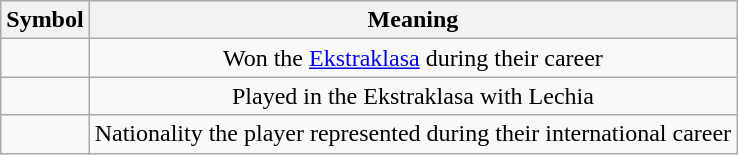<table class="wikitable" style="text-align: center">
<tr>
<th>Symbol</th>
<th>Meaning</th>
</tr>
<tr>
<td></td>
<td>Won the <a href='#'>Ekstraklasa</a> during their career</td>
</tr>
<tr>
<td></td>
<td>Played in the Ekstraklasa with Lechia</td>
</tr>
<tr>
<td></td>
<td>Nationality the player represented during their international career</td>
</tr>
</table>
